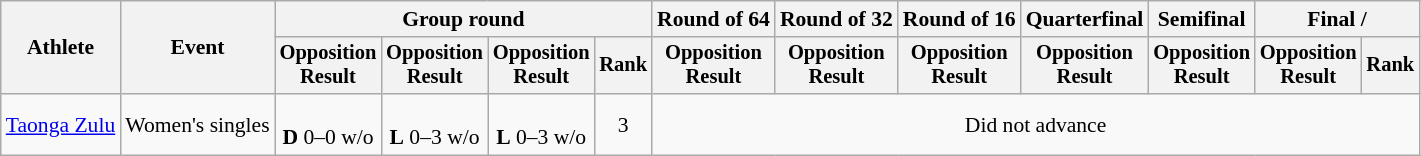<table class="wikitable" style="font-size:90%;">
<tr>
<th rowspan=2>Athlete</th>
<th rowspan=2>Event</th>
<th colspan=4>Group round</th>
<th>Round of 64</th>
<th>Round of 32</th>
<th>Round of 16</th>
<th>Quarterfinal</th>
<th>Semifinal</th>
<th colspan=2>Final / </th>
</tr>
<tr style="font-size:95%">
<th>Opposition<br>Result</th>
<th>Opposition<br>Result</th>
<th>Opposition<br>Result</th>
<th>Rank</th>
<th>Opposition<br>Result</th>
<th>Opposition<br>Result</th>
<th>Opposition<br>Result</th>
<th>Opposition<br>Result</th>
<th>Opposition<br>Result</th>
<th>Opposition<br>Result</th>
<th>Rank</th>
</tr>
<tr align=center>
<td align=left><a href='#'>Taonga Zulu</a></td>
<td align=left>Women's singles</td>
<td><br> <strong>D</strong> 0–0 w/o</td>
<td><br> <strong>L</strong> 0–3  w/o</td>
<td><br>  <strong>L</strong> 0–3  w/o</td>
<td>3</td>
<td colspan=7>Did not advance</td>
</tr>
</table>
